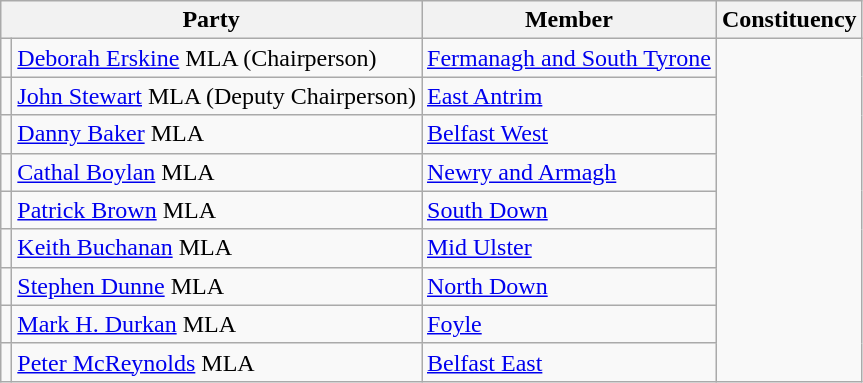<table class="wikitable" border="1">
<tr>
<th colspan="2" scope="col">Party</th>
<th scope="col">Member</th>
<th scope="col">Constituency</th>
</tr>
<tr>
<td></td>
<td><a href='#'>Deborah Erskine</a> MLA (Chairperson)</td>
<td><a href='#'>Fermanagh and South Tyrone</a></td>
</tr>
<tr>
<td></td>
<td><a href='#'>John Stewart</a> MLA (Deputy Chairperson)</td>
<td><a href='#'>East Antrim</a></td>
</tr>
<tr>
<td></td>
<td><a href='#'>Danny Baker</a> MLA</td>
<td><a href='#'>Belfast West</a></td>
</tr>
<tr>
<td></td>
<td><a href='#'>Cathal Boylan</a> MLA</td>
<td><a href='#'>Newry and Armagh</a></td>
</tr>
<tr>
<td></td>
<td><a href='#'>Patrick Brown</a> MLA</td>
<td><a href='#'>South Down</a></td>
</tr>
<tr>
<td></td>
<td><a href='#'>Keith Buchanan</a> MLA</td>
<td><a href='#'>Mid Ulster</a></td>
</tr>
<tr>
<td></td>
<td><a href='#'>Stephen Dunne</a> MLA</td>
<td><a href='#'>North Down</a></td>
</tr>
<tr>
<td></td>
<td><a href='#'>Mark H. Durkan</a> MLA</td>
<td><a href='#'>Foyle</a></td>
</tr>
<tr>
<td></td>
<td><a href='#'>Peter McReynolds</a> MLA</td>
<td><a href='#'>Belfast East</a></td>
</tr>
</table>
